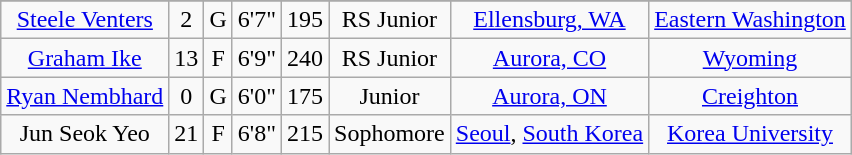<table class="wikitable sortable" style="text-align: center">
<tr align=center>
</tr>
<tr>
<td><a href='#'>Steele Venters</a></td>
<td>2</td>
<td>G</td>
<td>6'7"</td>
<td>195</td>
<td>RS Junior</td>
<td><a href='#'>Ellensburg, WA</a></td>
<td><a href='#'>Eastern Washington</a></td>
</tr>
<tr>
<td><a href='#'>Graham Ike</a></td>
<td>13</td>
<td>F</td>
<td>6'9"</td>
<td>240</td>
<td>RS Junior</td>
<td><a href='#'>Aurora, CO</a></td>
<td><a href='#'>Wyoming</a></td>
</tr>
<tr>
<td><a href='#'>Ryan Nembhard</a></td>
<td>0</td>
<td>G</td>
<td>6'0"</td>
<td>175</td>
<td>Junior</td>
<td><a href='#'>Aurora, ON</a></td>
<td><a href='#'>Creighton</a></td>
</tr>
<tr>
<td>Jun Seok Yeo</td>
<td>21</td>
<td>F</td>
<td>6'8"</td>
<td>215</td>
<td>Sophomore</td>
<td><a href='#'>Seoul</a>, <a href='#'>South Korea</a></td>
<td><a href='#'>Korea University</a></td>
</tr>
</table>
